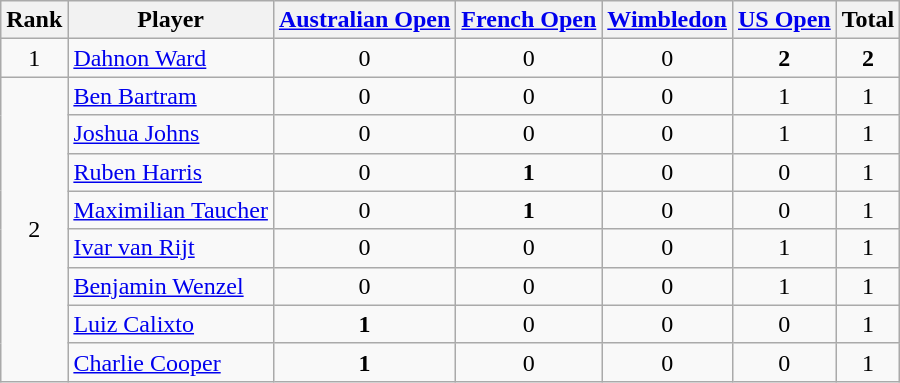<table class="wikitable sortable" style="text-align:center">
<tr>
<th align="center">Rank</th>
<th align="center">Player</th>
<th align="center"><a href='#'>Australian Open</a></th>
<th align="center"><a href='#'>French Open</a></th>
<th align="center"><a href='#'>Wimbledon</a></th>
<th align="center"><a href='#'>US Open</a></th>
<th align="center">Total</th>
</tr>
<tr>
<td>1</td>
<td style="text-align:left;" data-sort-value=""> <a href='#'>Dahnon Ward</a></td>
<td>0</td>
<td>0</td>
<td>0</td>
<td><strong>2</strong></td>
<td><strong>2</strong></td>
</tr>
<tr>
<td rowspan="8">2</td>
<td style="text-align:left;" data-sort-value=""> <a href='#'>Ben Bartram</a></td>
<td>0</td>
<td>0</td>
<td>0</td>
<td>1</td>
<td>1</td>
</tr>
<tr>
<td style="text-align:left;" data-sort-value=""> <a href='#'>Joshua Johns</a></td>
<td>0</td>
<td>0</td>
<td>0</td>
<td>1</td>
<td>1</td>
</tr>
<tr>
<td style="text-align:left;" data-sort-value=""> <a href='#'>Ruben Harris</a></td>
<td>0</td>
<td><strong>1</strong></td>
<td>0</td>
<td>0</td>
<td>1</td>
</tr>
<tr>
<td style="text-align:left;" data-sort-value=""> <a href='#'>Maximilian Taucher</a></td>
<td>0</td>
<td><strong>1</strong></td>
<td>0</td>
<td>0</td>
<td>1</td>
</tr>
<tr>
<td style="text-align:left;" data-sort-value=""> <a href='#'>Ivar van Rijt</a></td>
<td>0</td>
<td>0</td>
<td>0</td>
<td>1</td>
<td>1</td>
</tr>
<tr>
<td style="text-align:left;" data-sort-value=""> <a href='#'>Benjamin Wenzel</a></td>
<td>0</td>
<td>0</td>
<td>0</td>
<td>1</td>
<td>1</td>
</tr>
<tr>
<td style="text-align:left;" data-sort-value=""> <a href='#'>Luiz Calixto</a></td>
<td><strong>1</strong></td>
<td>0</td>
<td>0</td>
<td>0</td>
<td>1</td>
</tr>
<tr>
<td style="text-align:left;" data-sort-value=""> <a href='#'>Charlie Cooper</a></td>
<td><strong>1</strong></td>
<td>0</td>
<td>0</td>
<td>0</td>
<td>1</td>
</tr>
</table>
